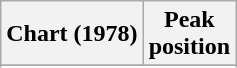<table class="wikitable sortable" border="1">
<tr>
<th>Chart (1978)</th>
<th>Peak<br>position</th>
</tr>
<tr>
</tr>
<tr>
</tr>
</table>
